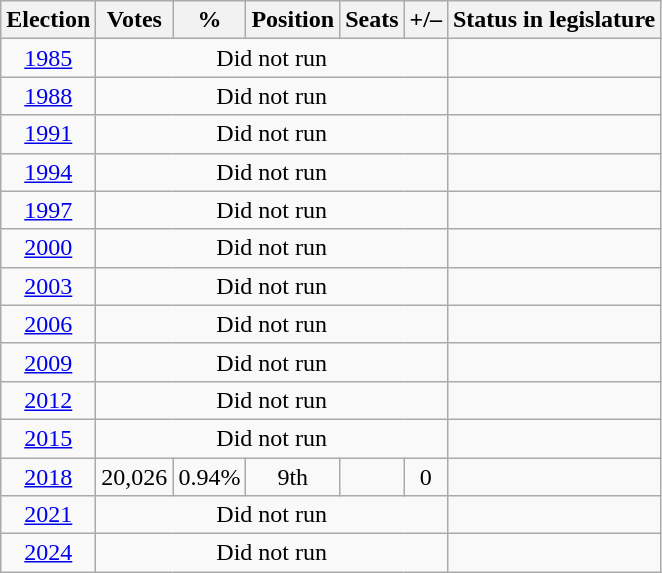<table class="wikitable" style="text-align:center">
<tr>
<th><strong>Election</strong></th>
<th scope="col"><strong>Votes</strong></th>
<th scope="col"><strong>%</strong></th>
<th>Position</th>
<th scope="col">Seats</th>
<th>+/–</th>
<th><strong>Status in legislature</strong></th>
</tr>
<tr>
<td><a href='#'>1985</a></td>
<td colspan="5">Did not run</td>
<td></td>
</tr>
<tr>
<td><a href='#'>1988</a></td>
<td colspan="5">Did not run</td>
<td></td>
</tr>
<tr>
<td><a href='#'>1991</a></td>
<td colspan="5">Did not run</td>
<td></td>
</tr>
<tr>
<td><a href='#'>1994</a></td>
<td colspan="5">Did not run</td>
<td></td>
</tr>
<tr>
<td><a href='#'>1997</a></td>
<td colspan="5">Did not run</td>
<td></td>
</tr>
<tr>
<td><a href='#'>2000</a></td>
<td colspan="5">Did not run</td>
<td></td>
</tr>
<tr>
<td><a href='#'>2003</a></td>
<td colspan="5">Did not run</td>
<td></td>
</tr>
<tr>
<td><a href='#'>2006</a></td>
<td colspan="5">Did not run</td>
<td></td>
</tr>
<tr>
<td><a href='#'>2009</a></td>
<td colspan="5">Did not run</td>
<td></td>
</tr>
<tr>
<td><a href='#'>2012</a></td>
<td colspan="5">Did not run</td>
<td></td>
</tr>
<tr>
<td><a href='#'>2015</a></td>
<td colspan="5">Did not run</td>
<td></td>
</tr>
<tr>
<td><a href='#'>2018</a></td>
<td>20,026</td>
<td>0.94%</td>
<td> 9th</td>
<td></td>
<td> 0</td>
<td></td>
</tr>
<tr>
<td><a href='#'>2021</a></td>
<td colspan="5">Did not run</td>
<td></td>
</tr>
<tr>
<td><a href='#'>2024</a></td>
<td colspan="5">Did not run</td>
<td></td>
</tr>
</table>
